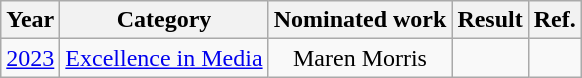<table class="wikitable" style="text-align:center;">
<tr>
<th>Year</th>
<th>Category</th>
<th>Nominated work</th>
<th>Result</th>
<th>Ref.</th>
</tr>
<tr>
<td><a href='#'>2023</a></td>
<td><a href='#'>Excellence in Media</a></td>
<td>Maren Morris</td>
<td></td>
<td></td>
</tr>
</table>
